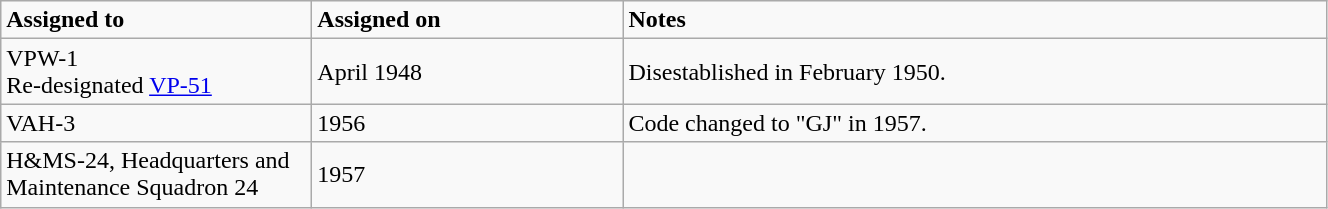<table class="wikitable" style="width: 70%;">
<tr>
<td style="width: 200px;"><strong>Assigned to</strong></td>
<td style="width: 200px;"><strong>Assigned on</strong></td>
<td><strong>Notes</strong></td>
</tr>
<tr>
<td>VPW-1<br>Re-designated <a href='#'>VP-51</a></td>
<td>April 1948</td>
<td>Disestablished in February 1950.</td>
</tr>
<tr>
<td>VAH-3</td>
<td>1956</td>
<td>Code changed to "GJ" in 1957.</td>
</tr>
<tr>
<td>H&MS-24, Headquarters and Maintenance Squadron 24</td>
<td>1957</td>
<td></td>
</tr>
</table>
